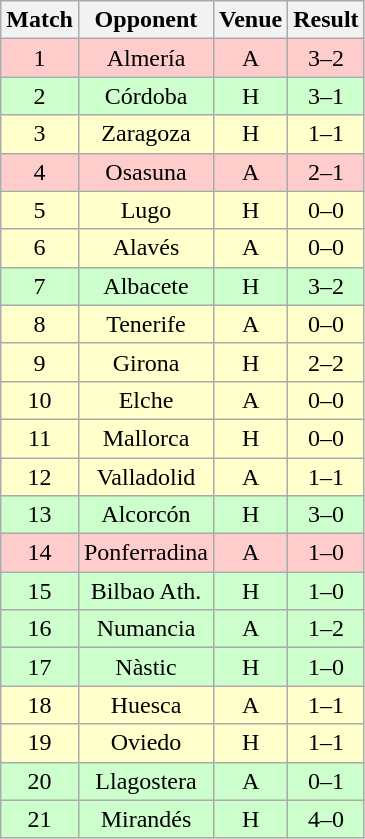<table class="wikitable" style="text-align:center;float:left;margin-right:1em;">
<tr>
<th>Match</th>
<th>Opponent</th>
<th>Venue</th>
<th>Result</th>
</tr>
<tr bgcolor= FFCCCC>
<td>1</td>
<td>Almería</td>
<td>A</td>
<td>3–2</td>
</tr>
<tr bgcolor= CCFFCC>
<td>2</td>
<td>Córdoba</td>
<td>H</td>
<td>3–1</td>
</tr>
<tr bgcolor= FFFFCC>
<td>3</td>
<td>Zaragoza</td>
<td>H</td>
<td>1–1</td>
</tr>
<tr bgcolor= FFCCCC>
<td>4</td>
<td>Osasuna</td>
<td>A</td>
<td>2–1</td>
</tr>
<tr bgcolor= FFFFCC>
<td>5</td>
<td>Lugo</td>
<td>H</td>
<td>0–0</td>
</tr>
<tr bgcolor= FFFFCC>
<td>6</td>
<td>Alavés</td>
<td>A</td>
<td>0–0</td>
</tr>
<tr bgcolor= CCFFCC>
<td>7</td>
<td>Albacete</td>
<td>H</td>
<td>3–2</td>
</tr>
<tr bgcolor= FFFFCC>
<td>8</td>
<td>Tenerife</td>
<td>A</td>
<td>0–0</td>
</tr>
<tr bgcolor= FFFFCC>
<td>9</td>
<td>Girona</td>
<td>H</td>
<td>2–2</td>
</tr>
<tr bgcolor= FFFFCC>
<td>10</td>
<td>Elche</td>
<td>A</td>
<td>0–0</td>
</tr>
<tr bgcolor= FFFFCC>
<td>11</td>
<td>Mallorca</td>
<td>H</td>
<td>0–0</td>
</tr>
<tr bgcolor= FFFFCC>
<td>12</td>
<td>Valladolid</td>
<td>A</td>
<td>1–1</td>
</tr>
<tr bgcolor= CCFFCC>
<td>13</td>
<td>Alcorcón</td>
<td>H</td>
<td>3–0</td>
</tr>
<tr bgcolor= FFCCCC>
<td>14</td>
<td>Ponferradina</td>
<td>A</td>
<td>1–0</td>
</tr>
<tr bgcolor= CCFFCC>
<td>15</td>
<td>Bilbao Ath.</td>
<td>H</td>
<td>1–0</td>
</tr>
<tr bgcolor= CCFFCC>
<td>16</td>
<td>Numancia</td>
<td>A</td>
<td>1–2</td>
</tr>
<tr bgcolor= CCFFCC>
<td>17</td>
<td>Nàstic</td>
<td>H</td>
<td>1–0</td>
</tr>
<tr bgcolor= FFFFCC>
<td>18</td>
<td>Huesca</td>
<td>A</td>
<td>1–1</td>
</tr>
<tr bgcolor= FFFFCC>
<td>19</td>
<td>Oviedo</td>
<td>H</td>
<td>1–1</td>
</tr>
<tr bgcolor= CCFFCC>
<td>20</td>
<td>Llagostera</td>
<td>A</td>
<td>0–1</td>
</tr>
<tr bgcolor= CCFFCC>
<td>21</td>
<td>Mirandés</td>
<td>H</td>
<td>4–0</td>
</tr>
</table>
